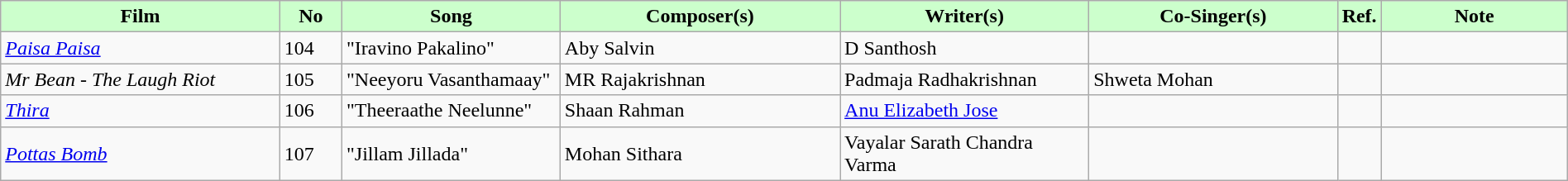<table class="wikitable plainrowheaders" style="width:100%;" textcolor:#000;" style="align:center;">
<tr style="background:#cfc; text-align:center;">
<td scope="col" style="width:18%;"><strong>Film</strong></td>
<td scope="col" style="width:4%;"><strong>No</strong></td>
<td scope="col" style="width:14%;"><strong>Song</strong></td>
<td scope="col" style="width:18%;"><strong>Composer(s)</strong></td>
<td scope="col" style="width:16%;"><strong>Writer(s)</strong></td>
<td scope="col" style="width:16%;"><strong>Co-Singer(s)</strong></td>
<td scope="col" style="width:2%;"><strong>Ref.</strong></td>
<td scope="col" style="width:12%;"><strong>Note</strong></td>
</tr>
<tr>
<td><em><a href='#'>Paisa Paisa</a></em></td>
<td>104</td>
<td>"Iravino Pakalino"</td>
<td>Aby Salvin</td>
<td>D Santhosh</td>
<td></td>
<td></td>
<td></td>
</tr>
<tr>
<td><em>Mr Bean - The Laugh Riot</em></td>
<td>105</td>
<td>"Neeyoru Vasanthamaay"</td>
<td>MR Rajakrishnan</td>
<td>Padmaja Radhakrishnan</td>
<td>Shweta Mohan</td>
<td></td>
<td></td>
</tr>
<tr>
<td><em><a href='#'>Thira</a></em></td>
<td>106</td>
<td>"Theeraathe Neelunne"</td>
<td>Shaan Rahman</td>
<td><a href='#'>Anu Elizabeth Jose</a></td>
<td></td>
<td></td>
<td></td>
</tr>
<tr>
<td><em><a href='#'>Pottas Bomb</a></em></td>
<td>107</td>
<td>"Jillam Jillada"</td>
<td>Mohan Sithara</td>
<td>Vayalar Sarath Chandra Varma</td>
<td></td>
<td></td>
<td></td>
</tr>
</table>
